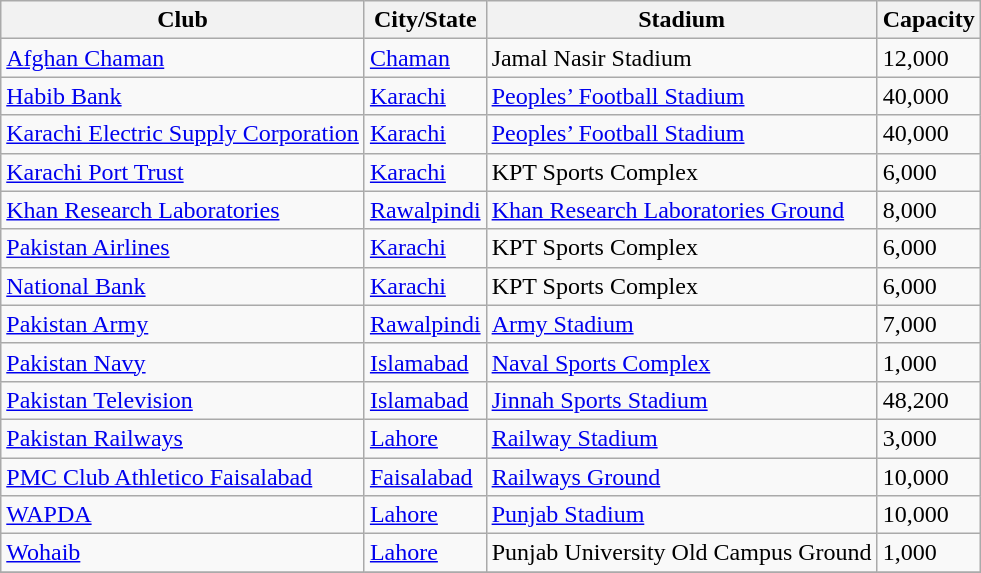<table class="wikitable">
<tr>
<th>Club</th>
<th>City/State</th>
<th>Stadium</th>
<th>Capacity</th>
</tr>
<tr>
<td><a href='#'>Afghan Chaman</a></td>
<td><a href='#'>Chaman</a></td>
<td>Jamal Nasir Stadium</td>
<td>12,000</td>
</tr>
<tr>
<td><a href='#'>Habib Bank</a></td>
<td><a href='#'>Karachi</a></td>
<td><a href='#'>Peoples’ Football Stadium</a></td>
<td>40,000</td>
</tr>
<tr>
<td><a href='#'>Karachi Electric Supply Corporation</a></td>
<td><a href='#'>Karachi</a></td>
<td><a href='#'>Peoples’ Football Stadium</a></td>
<td>40,000</td>
</tr>
<tr>
<td><a href='#'>Karachi Port Trust</a></td>
<td><a href='#'>Karachi</a></td>
<td>KPT Sports Complex</td>
<td>6,000</td>
</tr>
<tr>
<td><a href='#'>Khan Research Laboratories</a></td>
<td><a href='#'>Rawalpindi</a></td>
<td><a href='#'>Khan Research Laboratories Ground</a></td>
<td>8,000</td>
</tr>
<tr>
<td><a href='#'>Pakistan Airlines</a></td>
<td><a href='#'>Karachi</a></td>
<td>KPT Sports Complex</td>
<td>6,000</td>
</tr>
<tr>
<td><a href='#'>National Bank</a></td>
<td><a href='#'>Karachi</a></td>
<td>KPT Sports Complex</td>
<td>6,000</td>
</tr>
<tr>
<td><a href='#'>Pakistan Army</a></td>
<td><a href='#'>Rawalpindi</a></td>
<td><a href='#'>Army Stadium</a></td>
<td>7,000</td>
</tr>
<tr>
<td><a href='#'>Pakistan Navy</a></td>
<td><a href='#'>Islamabad</a></td>
<td><a href='#'>Naval Sports Complex</a></td>
<td>1,000</td>
</tr>
<tr>
<td><a href='#'>Pakistan Television</a></td>
<td><a href='#'>Islamabad</a></td>
<td><a href='#'>Jinnah Sports Stadium</a></td>
<td>48,200</td>
</tr>
<tr>
<td><a href='#'>Pakistan Railways</a></td>
<td><a href='#'>Lahore</a></td>
<td><a href='#'>Railway Stadium</a></td>
<td>3,000</td>
</tr>
<tr>
<td><a href='#'>PMC Club Athletico Faisalabad</a></td>
<td><a href='#'>Faisalabad</a></td>
<td><a href='#'>Railways Ground</a></td>
<td>10,000</td>
</tr>
<tr>
<td><a href='#'>WAPDA</a></td>
<td><a href='#'>Lahore</a></td>
<td><a href='#'>Punjab Stadium</a></td>
<td>10,000</td>
</tr>
<tr>
<td><a href='#'>Wohaib</a></td>
<td><a href='#'>Lahore</a></td>
<td>Punjab University Old Campus Ground</td>
<td>1,000</td>
</tr>
<tr>
</tr>
</table>
